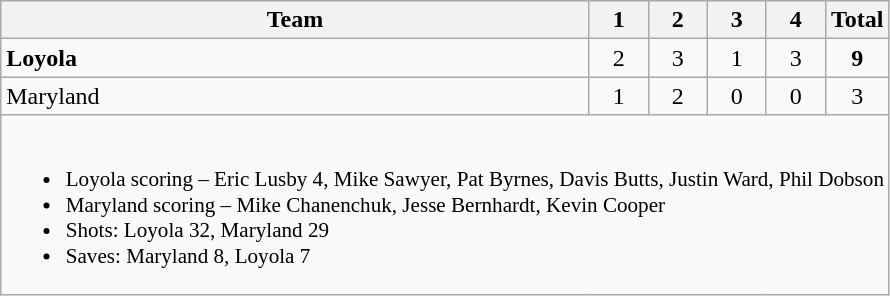<table class="wikitable" style="text-align:center; max-width:40em">
<tr>
<th>Team</th>
<th style="width:2em">1</th>
<th style="width:2em">2</th>
<th style="width:2em">3</th>
<th style="width:2em">4</th>
<th style="width:2em">Total</th>
</tr>
<tr>
<td style="text-align:left"><strong>Loyola</strong></td>
<td>2</td>
<td>3</td>
<td>1</td>
<td>3</td>
<td><strong>9</strong></td>
</tr>
<tr>
<td style="text-align:left">Maryland</td>
<td>1</td>
<td>2</td>
<td>0</td>
<td>0</td>
<td>3</td>
</tr>
<tr>
<td colspan=6 style="text-align:left; font-size:88%;"><br><ul><li>Loyola scoring – Eric Lusby 4, Mike Sawyer, Pat Byrnes, Davis Butts, Justin Ward, Phil Dobson</li><li>Maryland scoring – Mike Chanenchuk, Jesse Bernhardt, Kevin Cooper</li><li>Shots: Loyola 32, Maryland 29</li><li>Saves: Maryland 8, Loyola 7</li></ul></td>
</tr>
</table>
